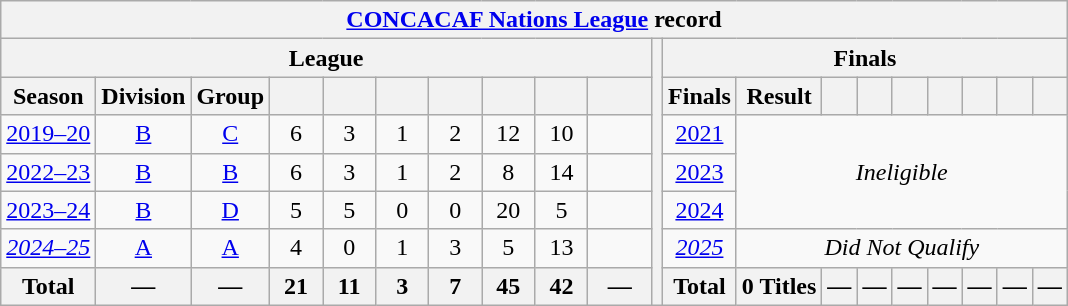<table class="wikitable" style="text-align: center;">
<tr>
<th colspan="20"><a href='#'>CONCACAF Nations League</a> record</th>
</tr>
<tr>
<th colspan="10">League</th>
<th rowspan="7"></th>
<th colspan="9">Finals</th>
</tr>
<tr>
<th>Season</th>
<th>Division</th>
<th>Group</th>
<th width="28"></th>
<th width="28"></th>
<th width="28"></th>
<th width="28"></th>
<th width="28"></th>
<th width="28"></th>
<th width="35"></th>
<th><strong>Finals</strong></th>
<th><strong>Result</strong></th>
<th></th>
<th></th>
<th></th>
<th></th>
<th></th>
<th></th>
<th></th>
</tr>
<tr>
<td><a href='#'>2019–20</a></td>
<td><a href='#'>B</a></td>
<td><a href='#'>C</a></td>
<td>6</td>
<td>3</td>
<td>1</td>
<td>2</td>
<td>12</td>
<td>10</td>
<td></td>
<td> <a href='#'>2021</a></td>
<td colspan="8" rowspan="3"><em>Ineligible</em></td>
</tr>
<tr>
<td><a href='#'>2022–23</a></td>
<td><a href='#'>B</a></td>
<td><a href='#'>B</a></td>
<td>6</td>
<td>3</td>
<td>1</td>
<td>2</td>
<td>8</td>
<td>14</td>
<td></td>
<td> <a href='#'>2023</a></td>
</tr>
<tr>
<td><a href='#'>2023–24</a></td>
<td><a href='#'>B</a></td>
<td><a href='#'>D</a></td>
<td>5</td>
<td>5</td>
<td>0</td>
<td>0</td>
<td>20</td>
<td>5</td>
<td></td>
<td> <a href='#'>2024</a></td>
</tr>
<tr>
<td><a href='#'><em>2024–25</em></a></td>
<td><a href='#'>A</a></td>
<td><a href='#'>A</a></td>
<td>4</td>
<td>0</td>
<td>1</td>
<td>3</td>
<td>5</td>
<td>13</td>
<td></td>
<td> <a href='#'><em>2025</em></a></td>
<td colspan="8"><em>Did Not Qualify</em></td>
</tr>
<tr>
<th>Total</th>
<th><strong>—</strong></th>
<th><strong>—</strong></th>
<th>21</th>
<th>11</th>
<th>3</th>
<th>7</th>
<th>45</th>
<th>42</th>
<th><strong>—</strong></th>
<th><strong>Total</strong></th>
<th><strong>0 Titles</strong></th>
<th><strong>—</strong></th>
<th><strong>—</strong></th>
<th><strong>—</strong></th>
<th><strong>—</strong></th>
<th><strong>—</strong></th>
<th><strong>—</strong></th>
<th><strong>—</strong></th>
</tr>
</table>
